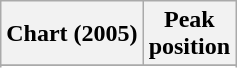<table class="wikitable sortable plainrowheaders" style="text-align:center">
<tr>
<th>Chart (2005)</th>
<th>Peak<br>position</th>
</tr>
<tr>
</tr>
<tr>
</tr>
<tr>
</tr>
</table>
